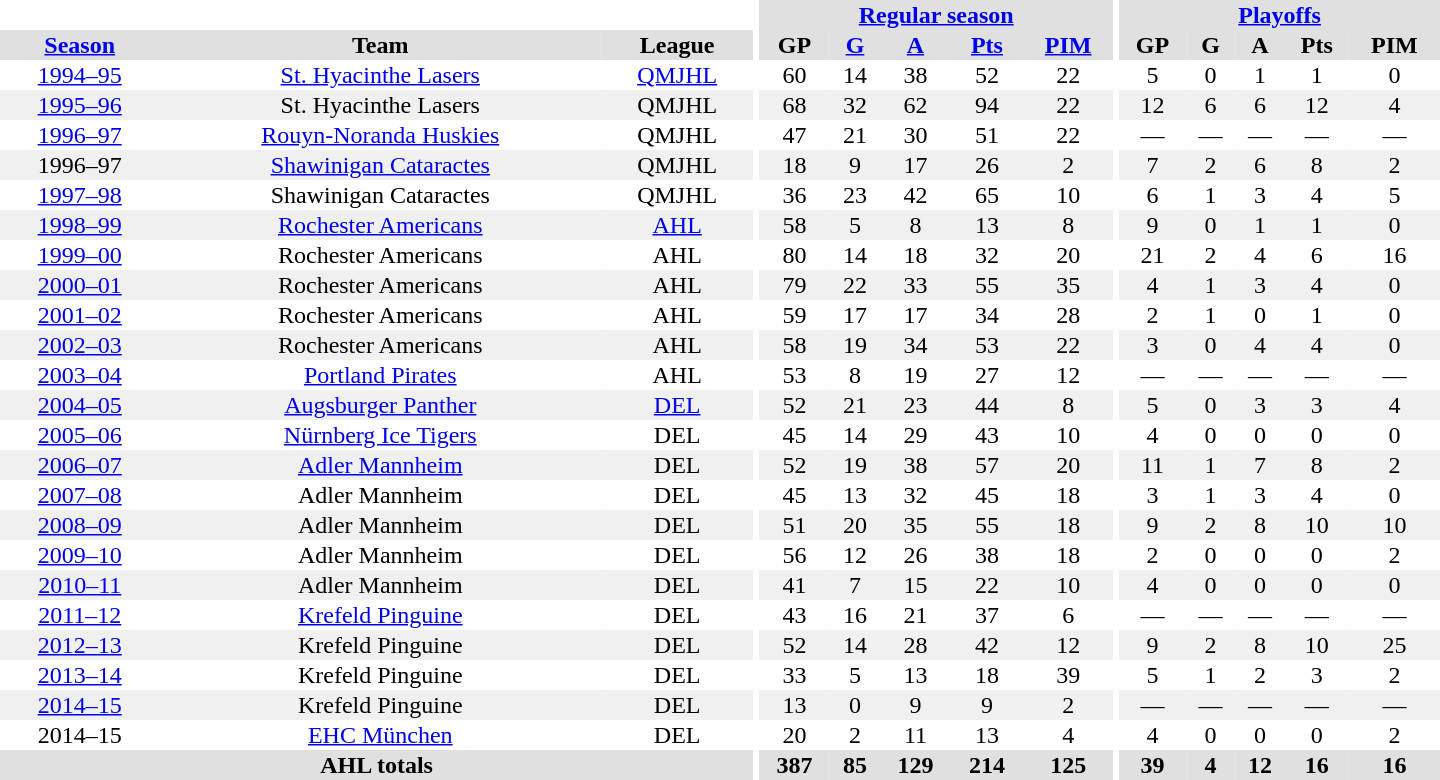<table border="0" cellpadding="1" cellspacing="0" style="text-align:center; width:60em">
<tr bgcolor="#e0e0e0">
<th colspan="3" bgcolor="#ffffff"></th>
<th rowspan="99" bgcolor="#ffffff"></th>
<th colspan="5"><a href='#'>Regular season</a></th>
<th rowspan="99" bgcolor="#ffffff"></th>
<th colspan="5"><a href='#'>Playoffs</a></th>
</tr>
<tr bgcolor="#e0e0e0">
<th><a href='#'>Season</a></th>
<th>Team</th>
<th>League</th>
<th>GP</th>
<th><a href='#'>G</a></th>
<th><a href='#'>A</a></th>
<th><a href='#'>Pts</a></th>
<th><a href='#'>PIM</a></th>
<th>GP</th>
<th>G</th>
<th>A</th>
<th>Pts</th>
<th>PIM</th>
</tr>
<tr ALIGN="center">
<td><a href='#'>1994–95</a></td>
<td><a href='#'>St. Hyacinthe Lasers</a></td>
<td><a href='#'>QMJHL</a></td>
<td>60</td>
<td>14</td>
<td>38</td>
<td>52</td>
<td>22</td>
<td>5</td>
<td>0</td>
<td>1</td>
<td>1</td>
<td>0</td>
</tr>
<tr ALIGN="center" bgcolor="#f0f0f0">
<td><a href='#'>1995–96</a></td>
<td>St. Hyacinthe Lasers</td>
<td>QMJHL</td>
<td>68</td>
<td>32</td>
<td>62</td>
<td>94</td>
<td>22</td>
<td>12</td>
<td>6</td>
<td>6</td>
<td>12</td>
<td>4</td>
</tr>
<tr ALIGN="center">
<td><a href='#'>1996–97</a></td>
<td><a href='#'>Rouyn-Noranda Huskies</a></td>
<td>QMJHL</td>
<td>47</td>
<td>21</td>
<td>30</td>
<td>51</td>
<td>22</td>
<td>—</td>
<td>—</td>
<td>—</td>
<td>—</td>
<td>—</td>
</tr>
<tr ALIGN="center" bgcolor="#f0f0f0">
<td>1996–97</td>
<td><a href='#'>Shawinigan Cataractes</a></td>
<td>QMJHL</td>
<td>18</td>
<td>9</td>
<td>17</td>
<td>26</td>
<td>2</td>
<td>7</td>
<td>2</td>
<td>6</td>
<td>8</td>
<td>2</td>
</tr>
<tr ALIGN="center">
<td><a href='#'>1997–98</a></td>
<td>Shawinigan Cataractes</td>
<td>QMJHL</td>
<td>36</td>
<td>23</td>
<td>42</td>
<td>65</td>
<td>10</td>
<td>6</td>
<td>1</td>
<td>3</td>
<td>4</td>
<td>5</td>
</tr>
<tr ALIGN="center" bgcolor="#f0f0f0">
<td><a href='#'>1998–99</a></td>
<td><a href='#'>Rochester Americans</a></td>
<td><a href='#'>AHL</a></td>
<td>58</td>
<td>5</td>
<td>8</td>
<td>13</td>
<td>8</td>
<td>9</td>
<td>0</td>
<td>1</td>
<td>1</td>
<td>0</td>
</tr>
<tr ALIGN="center">
<td><a href='#'>1999–00</a></td>
<td>Rochester Americans</td>
<td>AHL</td>
<td>80</td>
<td>14</td>
<td>18</td>
<td>32</td>
<td>20</td>
<td>21</td>
<td>2</td>
<td>4</td>
<td>6</td>
<td>16</td>
</tr>
<tr ALIGN="center" bgcolor="#f0f0f0">
<td><a href='#'>2000–01</a></td>
<td>Rochester Americans</td>
<td>AHL</td>
<td>79</td>
<td>22</td>
<td>33</td>
<td>55</td>
<td>35</td>
<td>4</td>
<td>1</td>
<td>3</td>
<td>4</td>
<td>0</td>
</tr>
<tr ALIGN="center">
<td><a href='#'>2001–02</a></td>
<td>Rochester Americans</td>
<td>AHL</td>
<td>59</td>
<td>17</td>
<td>17</td>
<td>34</td>
<td>28</td>
<td>2</td>
<td>1</td>
<td>0</td>
<td>1</td>
<td>0</td>
</tr>
<tr ALIGN="center" bgcolor="#f0f0f0">
<td><a href='#'>2002–03</a></td>
<td>Rochester Americans</td>
<td>AHL</td>
<td>58</td>
<td>19</td>
<td>34</td>
<td>53</td>
<td>22</td>
<td>3</td>
<td>0</td>
<td>4</td>
<td>4</td>
<td>0</td>
</tr>
<tr ALIGN="center">
<td><a href='#'>2003–04</a></td>
<td><a href='#'>Portland Pirates</a></td>
<td>AHL</td>
<td>53</td>
<td>8</td>
<td>19</td>
<td>27</td>
<td>12</td>
<td>—</td>
<td>—</td>
<td>—</td>
<td>—</td>
<td>—</td>
</tr>
<tr ALIGN="center" bgcolor="#f0f0f0">
<td><a href='#'>2004–05</a></td>
<td><a href='#'>Augsburger Panther</a></td>
<td><a href='#'>DEL</a></td>
<td>52</td>
<td>21</td>
<td>23</td>
<td>44</td>
<td>8</td>
<td>5</td>
<td>0</td>
<td>3</td>
<td>3</td>
<td>4</td>
</tr>
<tr ALIGN="center">
<td><a href='#'>2005–06</a></td>
<td><a href='#'>Nürnberg Ice Tigers</a></td>
<td>DEL</td>
<td>45</td>
<td>14</td>
<td>29</td>
<td>43</td>
<td>10</td>
<td>4</td>
<td>0</td>
<td>0</td>
<td>0</td>
<td>0</td>
</tr>
<tr ALIGN="center" bgcolor="#f0f0f0">
<td><a href='#'>2006–07</a></td>
<td><a href='#'>Adler Mannheim</a></td>
<td>DEL</td>
<td>52</td>
<td>19</td>
<td>38</td>
<td>57</td>
<td>20</td>
<td>11</td>
<td>1</td>
<td>7</td>
<td>8</td>
<td>2</td>
</tr>
<tr ALIGN="center">
<td><a href='#'>2007–08</a></td>
<td>Adler Mannheim</td>
<td>DEL</td>
<td>45</td>
<td>13</td>
<td>32</td>
<td>45</td>
<td>18</td>
<td>3</td>
<td>1</td>
<td>3</td>
<td>4</td>
<td>0</td>
</tr>
<tr ALIGN="center" bgcolor="#f0f0f0">
<td><a href='#'>2008–09</a></td>
<td>Adler Mannheim</td>
<td>DEL</td>
<td>51</td>
<td>20</td>
<td>35</td>
<td>55</td>
<td>18</td>
<td>9</td>
<td>2</td>
<td>8</td>
<td>10</td>
<td>10</td>
</tr>
<tr ALIGN="center">
<td><a href='#'>2009–10</a></td>
<td>Adler Mannheim</td>
<td>DEL</td>
<td>56</td>
<td>12</td>
<td>26</td>
<td>38</td>
<td>18</td>
<td>2</td>
<td>0</td>
<td>0</td>
<td>0</td>
<td>2</td>
</tr>
<tr ALIGN="center" bgcolor="#f0f0f0">
<td><a href='#'>2010–11</a></td>
<td>Adler Mannheim</td>
<td>DEL</td>
<td>41</td>
<td>7</td>
<td>15</td>
<td>22</td>
<td>10</td>
<td>4</td>
<td>0</td>
<td>0</td>
<td>0</td>
<td>0</td>
</tr>
<tr ALIGN="center">
<td><a href='#'>2011–12</a></td>
<td><a href='#'>Krefeld Pinguine</a></td>
<td>DEL</td>
<td>43</td>
<td>16</td>
<td>21</td>
<td>37</td>
<td>6</td>
<td>—</td>
<td>—</td>
<td>—</td>
<td>—</td>
<td>—</td>
</tr>
<tr ALIGN="center" bgcolor="#f0f0f0">
<td><a href='#'>2012–13</a></td>
<td>Krefeld Pinguine</td>
<td>DEL</td>
<td>52</td>
<td>14</td>
<td>28</td>
<td>42</td>
<td>12</td>
<td>9</td>
<td>2</td>
<td>8</td>
<td>10</td>
<td>25</td>
</tr>
<tr ALIGN="center">
<td><a href='#'>2013–14</a></td>
<td>Krefeld Pinguine</td>
<td>DEL</td>
<td>33</td>
<td>5</td>
<td>13</td>
<td>18</td>
<td>39</td>
<td>5</td>
<td>1</td>
<td>2</td>
<td>3</td>
<td>2</td>
</tr>
<tr ALIGN="center" bgcolor="#f0f0f0">
<td><a href='#'>2014–15</a></td>
<td>Krefeld Pinguine</td>
<td>DEL</td>
<td>13</td>
<td>0</td>
<td>9</td>
<td>9</td>
<td>2</td>
<td>—</td>
<td>—</td>
<td>—</td>
<td>—</td>
<td>—</td>
</tr>
<tr ALIGN="center">
<td>2014–15</td>
<td><a href='#'>EHC München</a></td>
<td>DEL</td>
<td>20</td>
<td>2</td>
<td>11</td>
<td>13</td>
<td>4</td>
<td>4</td>
<td>0</td>
<td>0</td>
<td>0</td>
<td>2</td>
</tr>
<tr bgcolor="#e0e0e0">
<th colspan="3">AHL totals</th>
<th>387</th>
<th>85</th>
<th>129</th>
<th>214</th>
<th>125</th>
<th>39</th>
<th>4</th>
<th>12</th>
<th>16</th>
<th>16</th>
</tr>
</table>
